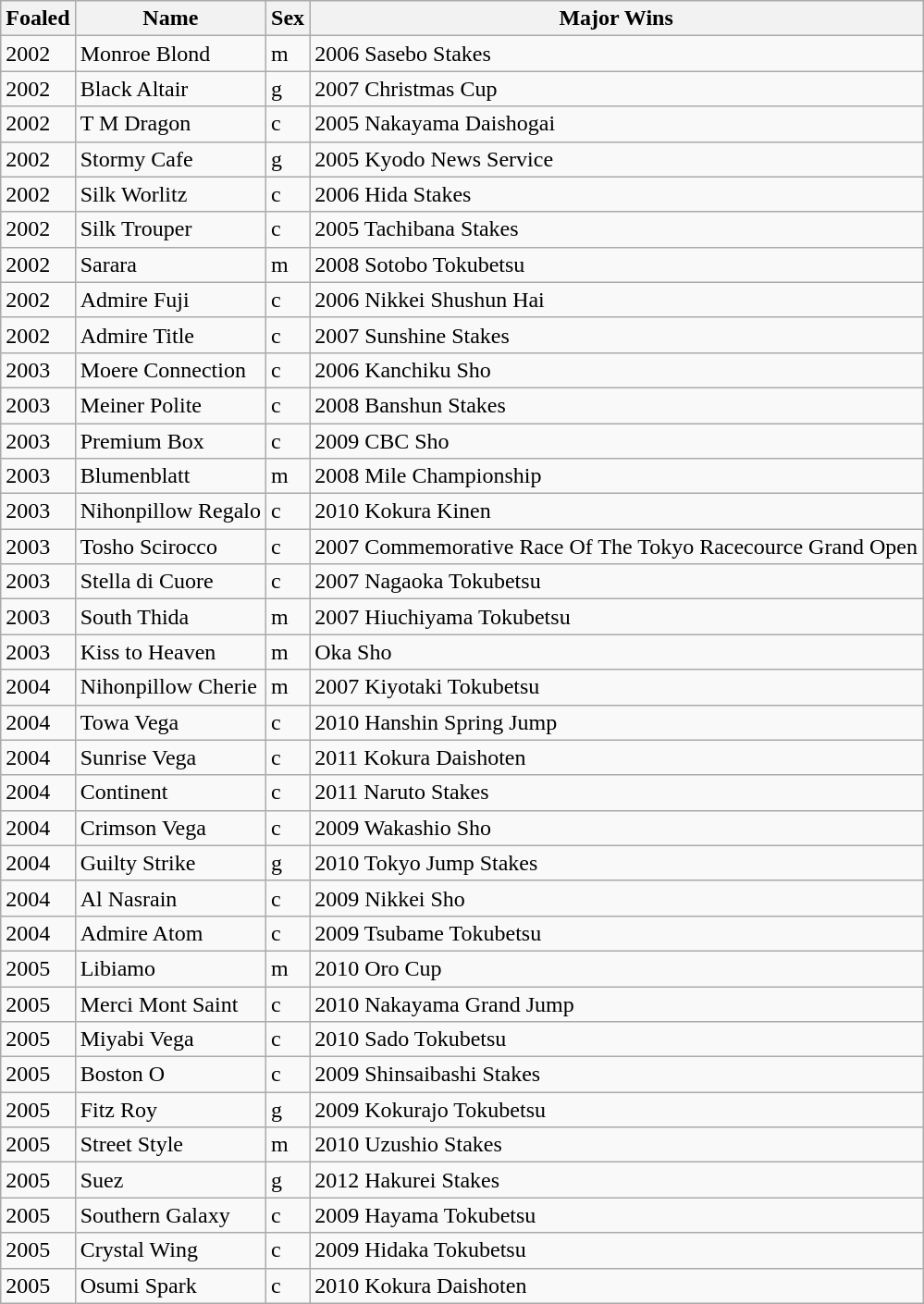<table class="wikitable">
<tr style="background:#eee;">
<th>Foaled</th>
<th>Name</th>
<th>Sex</th>
<th>Major Wins</th>
</tr>
<tr>
<td>2002</td>
<td>Monroe Blond</td>
<td>m</td>
<td>2006 Sasebo Stakes</td>
</tr>
<tr>
<td>2002</td>
<td>Black Altair</td>
<td>g</td>
<td>2007 Christmas Cup</td>
</tr>
<tr>
<td>2002</td>
<td>T M Dragon</td>
<td>c</td>
<td>2005 Nakayama Daishogai</td>
</tr>
<tr>
<td>2002</td>
<td>Stormy Cafe</td>
<td>g</td>
<td>2005 Kyodo News Service</td>
</tr>
<tr>
<td>2002</td>
<td>Silk Worlitz</td>
<td>c</td>
<td>2006 Hida Stakes</td>
</tr>
<tr>
<td>2002</td>
<td>Silk Trouper</td>
<td>c</td>
<td>2005 Tachibana Stakes</td>
</tr>
<tr>
<td>2002</td>
<td>Sarara</td>
<td>m</td>
<td>2008 Sotobo Tokubetsu</td>
</tr>
<tr>
<td>2002</td>
<td>Admire Fuji</td>
<td>c</td>
<td>2006 Nikkei Shushun Hai</td>
</tr>
<tr>
<td>2002</td>
<td>Admire Title</td>
<td>c</td>
<td>2007 Sunshine Stakes</td>
</tr>
<tr>
<td>2003</td>
<td>Moere Connection</td>
<td>c</td>
<td>2006 Kanchiku Sho</td>
</tr>
<tr>
<td>2003</td>
<td>Meiner Polite</td>
<td>c</td>
<td>2008 Banshun Stakes</td>
</tr>
<tr>
<td>2003</td>
<td>Premium Box</td>
<td>c</td>
<td>2009 CBC Sho</td>
</tr>
<tr>
<td>2003</td>
<td>Blumenblatt</td>
<td>m</td>
<td>2008 Mile Championship</td>
</tr>
<tr>
<td>2003</td>
<td>Nihonpillow Regalo</td>
<td>c</td>
<td>2010 Kokura Kinen</td>
</tr>
<tr>
<td>2003</td>
<td>Tosho Scirocco</td>
<td>c</td>
<td>2007 Commemorative Race Of The Tokyo Racecource Grand Open</td>
</tr>
<tr>
<td>2003</td>
<td>Stella di Cuore</td>
<td>c</td>
<td>2007 Nagaoka Tokubetsu</td>
</tr>
<tr>
<td>2003</td>
<td>South Thida</td>
<td>m</td>
<td>2007 Hiuchiyama Tokubetsu</td>
</tr>
<tr>
<td>2003</td>
<td>Kiss to Heaven</td>
<td>m</td>
<td>Oka Sho</td>
</tr>
<tr>
<td>2004</td>
<td>Nihonpillow Cherie</td>
<td>m</td>
<td>2007 Kiyotaki Tokubetsu</td>
</tr>
<tr>
<td>2004</td>
<td>Towa Vega</td>
<td>c</td>
<td>2010 Hanshin Spring Jump</td>
</tr>
<tr>
<td>2004</td>
<td>Sunrise Vega</td>
<td>c</td>
<td>2011 Kokura Daishoten</td>
</tr>
<tr>
<td>2004</td>
<td>Continent</td>
<td>c</td>
<td>2011 Naruto Stakes</td>
</tr>
<tr>
<td>2004</td>
<td>Crimson Vega</td>
<td>c</td>
<td>2009 Wakashio Sho</td>
</tr>
<tr>
<td>2004</td>
<td>Guilty Strike</td>
<td>g</td>
<td>2010 Tokyo Jump Stakes</td>
</tr>
<tr>
<td>2004</td>
<td>Al Nasrain</td>
<td>c</td>
<td>2009 Nikkei Sho</td>
</tr>
<tr>
<td>2004</td>
<td>Admire Atom</td>
<td>c</td>
<td>2009 Tsubame Tokubetsu</td>
</tr>
<tr>
<td>2005</td>
<td>Libiamo</td>
<td>m</td>
<td>2010 Oro Cup</td>
</tr>
<tr>
<td>2005</td>
<td>Merci Mont Saint</td>
<td>c</td>
<td>2010 Nakayama Grand Jump</td>
</tr>
<tr>
<td>2005</td>
<td>Miyabi Vega</td>
<td>c</td>
<td>2010 Sado Tokubetsu</td>
</tr>
<tr>
<td>2005</td>
<td>Boston O</td>
<td>c</td>
<td>2009 Shinsaibashi Stakes</td>
</tr>
<tr>
<td>2005</td>
<td>Fitz Roy</td>
<td>g</td>
<td>2009 Kokurajo Tokubetsu</td>
</tr>
<tr>
<td>2005</td>
<td>Street Style</td>
<td>m</td>
<td>2010 Uzushio Stakes</td>
</tr>
<tr>
<td>2005</td>
<td>Suez</td>
<td>g</td>
<td>2012 Hakurei Stakes</td>
</tr>
<tr>
<td>2005</td>
<td>Southern Galaxy</td>
<td>c</td>
<td>2009 Hayama Tokubetsu</td>
</tr>
<tr>
<td>2005</td>
<td>Crystal Wing</td>
<td>c</td>
<td>2009 Hidaka Tokubetsu</td>
</tr>
<tr>
<td>2005</td>
<td>Osumi Spark</td>
<td>c</td>
<td>2010 Kokura Daishoten</td>
</tr>
</table>
